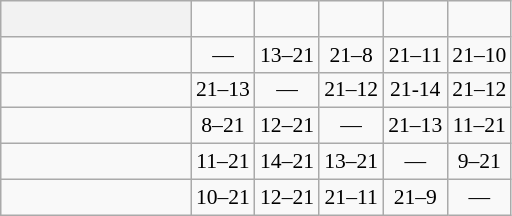<table class="wikitable" style="text-align:center; font-size:90%;">
<tr>
<th width=120> </th>
<td><strong></strong></td>
<td><strong></strong></td>
<td><strong></strong></td>
<td><strong></strong></td>
<td><strong></strong></td>
</tr>
<tr>
<td style="text-align:left;"></td>
<td>—</td>
<td>13–21</td>
<td>21–8</td>
<td>21–11</td>
<td>21–10</td>
</tr>
<tr>
<td style="text-align:left;"></td>
<td>21–13</td>
<td>—</td>
<td>21–12</td>
<td>21-14</td>
<td>21–12</td>
</tr>
<tr>
<td style="text-align:left;"></td>
<td>8–21</td>
<td>12–21</td>
<td>—</td>
<td>21–13</td>
<td>11–21</td>
</tr>
<tr>
<td style="text-align:left;"></td>
<td>11–21</td>
<td>14–21</td>
<td>13–21</td>
<td>—</td>
<td>9–21</td>
</tr>
<tr>
<td style="text-align:left;"></td>
<td>10–21</td>
<td>12–21</td>
<td>21–11</td>
<td>21–9</td>
<td>—</td>
</tr>
</table>
